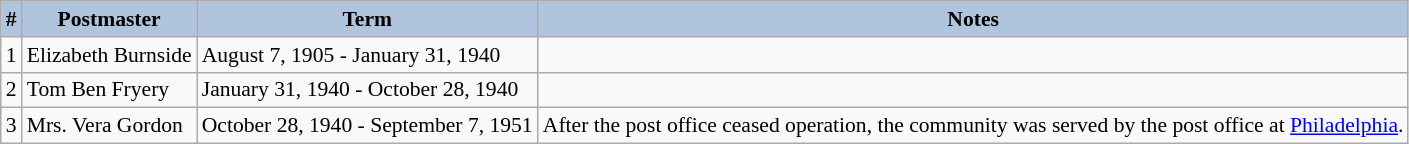<table class="wikitable" style="font-size:90%;">
<tr>
<th style="background:#B0C4DE;">#</th>
<th style="background:#B0C4DE;">Postmaster</th>
<th style="background:#B0C4DE;">Term</th>
<th style="background:#B0C4DE;">Notes</th>
</tr>
<tr>
<td>1</td>
<td>Elizabeth Burnside</td>
<td>August 7, 1905 - January 31, 1940</td>
<td></td>
</tr>
<tr>
<td>2</td>
<td>Tom Ben Fryery</td>
<td>January 31, 1940 - October 28, 1940</td>
<td></td>
</tr>
<tr>
<td>3</td>
<td>Mrs. Vera Gordon</td>
<td>October 28, 1940 - September 7, 1951</td>
<td>After the post office ceased operation, the community was served by the post office at <a href='#'>Philadelphia</a>.</td>
</tr>
</table>
